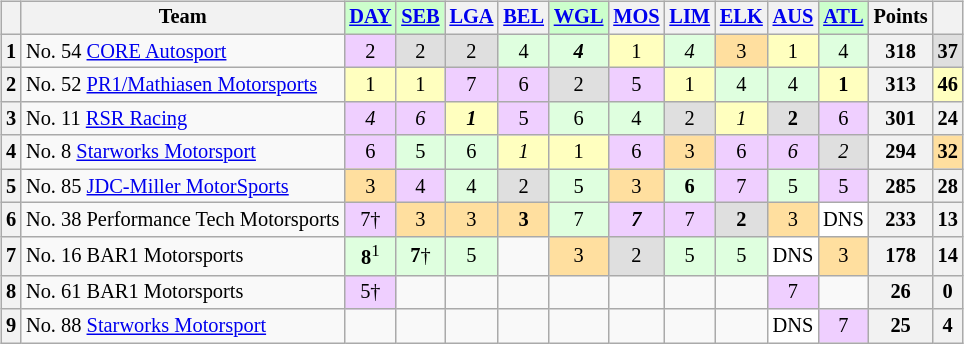<table>
<tr>
<td><br><table class="wikitable" style="font-size:85%; text-align:center">
<tr style="background:#f9f9f9; vertical-align:top;">
<th valign=middle></th>
<th valign="middle">Team</th>
<td style="background:#ccffcc;"><strong><a href='#'>DAY</a></strong><br></td>
<td style="background:#ccffcc;"><strong><a href='#'>SEB</a></strong><br></td>
<th><a href='#'>LGA</a><br></th>
<th><a href='#'>BEL</a><br></th>
<td style="background:#ccffcc;"><strong><a href='#'>WGL</a></strong><br></td>
<th><a href='#'>MOS</a><br></th>
<th><a href='#'>LIM</a><br></th>
<th><a href='#'>ELK</a><br></th>
<th><a href='#'>AUS</a><br></th>
<td style="background:#ccffcc;"><strong><a href='#'>ATL</a></strong><br></td>
<th valign="middle">Points</th>
<th valign="middle"></th>
</tr>
<tr>
<th>1</th>
<td align="left">No. 54 <a href='#'>CORE Autosport</a></td>
<td style="background:#efcfff;">2</td>
<td style="background:#dfdfdf;">2</td>
<td style="background:#dfdfdf;">2</td>
<td style="background:#dfffdf;">4</td>
<td style="background:#dfffdf;"><strong><em>4</em></strong></td>
<td style="background:#ffffbf;">1</td>
<td style="background:#dfffdf;"><em>4</em></td>
<td style="background:#ffdf9f;">3</td>
<td style="background:#ffffbf;">1</td>
<td style="background:#dfffdf;">4</td>
<th>318</th>
<td style="background:#dfdfdf;"><strong>37</strong></td>
</tr>
<tr>
<th>2</th>
<td align="left">No. 52 <a href='#'>PR1/Mathiasen Motorsports</a></td>
<td style="background:#ffffbf;">1</td>
<td style="background:#ffffbf;">1</td>
<td style="background:#efcfff;">7</td>
<td style="background:#efcfff;">6</td>
<td style="background:#dfdfdf;">2</td>
<td style="background:#efcfff;">5</td>
<td style="background:#ffffbf;">1</td>
<td style="background:#dfffdf;">4</td>
<td style="background:#dfffdf;">4</td>
<td style="background:#ffffbf;"><strong>1</strong></td>
<th>313</th>
<td style="background:#ffffbf;"><strong>46</strong></td>
</tr>
<tr>
<th>3</th>
<td align="left">No. 11 <a href='#'>RSR Racing</a></td>
<td style="background:#efcfff;"><em>4</em></td>
<td style="background:#efcfff;"><em>6</em></td>
<td style="background:#ffffbf;"><strong><em>1</em></strong></td>
<td style="background:#efcfff;">5</td>
<td style="background:#dfffdf;">6</td>
<td style="background:#dfffdf;">4</td>
<td style="background:#dfdfdf;">2</td>
<td style="background:#ffffbf;"><em>1</em></td>
<td style="background:#dfdfdf;"><strong>2</strong></td>
<td style="background:#efcfff;">6</td>
<th>301</th>
<th>24</th>
</tr>
<tr>
<th>4</th>
<td align="left">No. 8 <a href='#'>Starworks Motorsport</a></td>
<td style="background:#efcfff;">6</td>
<td style="background:#dfffdf;">5</td>
<td style="background:#dfffdf;">6</td>
<td style="background:#ffffbf;"><em>1</em></td>
<td style="background:#ffffbf;">1</td>
<td style="background:#efcfff;">6</td>
<td style="background:#ffdf9f;">3</td>
<td style="background:#efcfff;">6</td>
<td style="background:#efcfff;"><em>6</em></td>
<td style="background:#dfdfdf;"><em>2</em></td>
<th>294</th>
<th style="background:#ffdf9f;"><strong>32</strong></th>
</tr>
<tr>
<th>5</th>
<td align="left">No. 85 <a href='#'>JDC-Miller MotorSports</a></td>
<td style="background:#ffdf9f;">3</td>
<td style="background:#efcfff;">4</td>
<td style="background:#dfffdf;">4</td>
<td style="background:#dfdfdf;">2</td>
<td style="background:#dfffdf;">5</td>
<td style="background:#ffdf9f;">3</td>
<td style="background:#dfffdf;"><strong>6</strong></td>
<td style="background:#efcfff;">7</td>
<td style="background:#dfffdf;">5</td>
<td style="background:#efcfff;">5</td>
<th>285</th>
<th>28</th>
</tr>
<tr>
<th>6</th>
<td align="left">No. 38 Performance Tech Motorsports</td>
<td style="background:#efcfff;">7†</td>
<td style="background:#ffdf9f;">3</td>
<td style="background:#ffdf9f;">3</td>
<td style="background:#ffdf9f;"><strong>3</strong></td>
<td style="background:#dfffdf;">7</td>
<td style="background:#efcfff;"><strong><em>7</em></strong></td>
<td style="background:#efcfff;">7</td>
<td style="background:#dfdfdf;"><strong>2</strong></td>
<td style="background:#ffdf9f;">3</td>
<td style="background:#ffffff;">DNS</td>
<th>233</th>
<th>13</th>
</tr>
<tr>
<th>7</th>
<td align="left">No. 16 BAR1 Motorsports</td>
<td style="background:#dfffdf;"><strong>8</strong><sup>1</sup></td>
<td style="background:#dfffdf;"><strong>7</strong>†</td>
<td style="background:#dfffdf;">5</td>
<td></td>
<td style="background:#ffdf9f;">3</td>
<td style="background:#dfdfdf;">2</td>
<td style="background:#dfffdf;">5</td>
<td style="background:#dfffdf;">5</td>
<td style="background:#ffffff;">DNS</td>
<td style="background:#ffdf9f;">3</td>
<th>178</th>
<th>14</th>
</tr>
<tr>
<th>8</th>
<td align="left">No. 61 BAR1 Motorsports</td>
<td style="background:#efcfff;">5†</td>
<td></td>
<td></td>
<td></td>
<td></td>
<td></td>
<td></td>
<td></td>
<td style="background:#efcfff;">7</td>
<td></td>
<th>26</th>
<th>0</th>
</tr>
<tr>
<th>9</th>
<td align="left">No. 88 <a href='#'>Starworks Motorsport</a></td>
<td></td>
<td></td>
<td></td>
<td></td>
<td></td>
<td></td>
<td></td>
<td></td>
<td style="background:#ffffff;">DNS</td>
<td style="background:#efcfff;">7</td>
<th>25</th>
<th>4</th>
</tr>
</table>
</td>
</tr>
</table>
